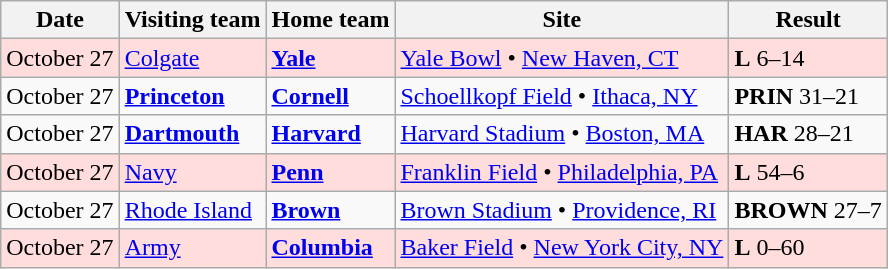<table class="wikitable">
<tr>
<th>Date</th>
<th>Visiting team</th>
<th>Home team</th>
<th>Site</th>
<th>Result</th>
</tr>
<tr style="background:#FFDDDD;">
<td>October 27</td>
<td><a href='#'>Colgate</a></td>
<td><strong><a href='#'>Yale</a></strong></td>
<td><a href='#'>Yale Bowl</a> • <a href='#'>New Haven, CT</a></td>
<td><strong>L</strong> 6–14</td>
</tr>
<tr>
<td>October 27</td>
<td><strong><a href='#'>Princeton</a></strong></td>
<td><strong><a href='#'>Cornell</a></strong></td>
<td><a href='#'>Schoellkopf Field</a> • <a href='#'>Ithaca, NY</a></td>
<td><strong>PRIN</strong> 31–21</td>
</tr>
<tr>
<td>October 27</td>
<td><strong><a href='#'>Dartmouth</a></strong></td>
<td><strong><a href='#'>Harvard</a></strong></td>
<td><a href='#'>Harvard Stadium</a> • <a href='#'>Boston, MA</a></td>
<td><strong>HAR</strong> 28–21</td>
</tr>
<tr style="background:#FFDDDD;">
<td>October 27</td>
<td><a href='#'>Navy</a></td>
<td><strong><a href='#'>Penn</a></strong></td>
<td><a href='#'>Franklin Field</a> • <a href='#'>Philadelphia, PA</a></td>
<td><strong>L</strong> 54–6</td>
</tr>
<tr>
<td>October 27</td>
<td><a href='#'>Rhode Island</a></td>
<td><strong><a href='#'>Brown</a></strong></td>
<td><a href='#'>Brown Stadium</a> • <a href='#'>Providence, RI</a></td>
<td><strong>BROWN</strong> 27–7</td>
</tr>
<tr style="background:#FFDDDD;">
<td>October 27</td>
<td><a href='#'>Army</a></td>
<td><strong><a href='#'>Columbia</a></strong></td>
<td><a href='#'>Baker Field</a> • <a href='#'>New York City, NY</a></td>
<td><strong>L</strong> 0–60</td>
</tr>
</table>
